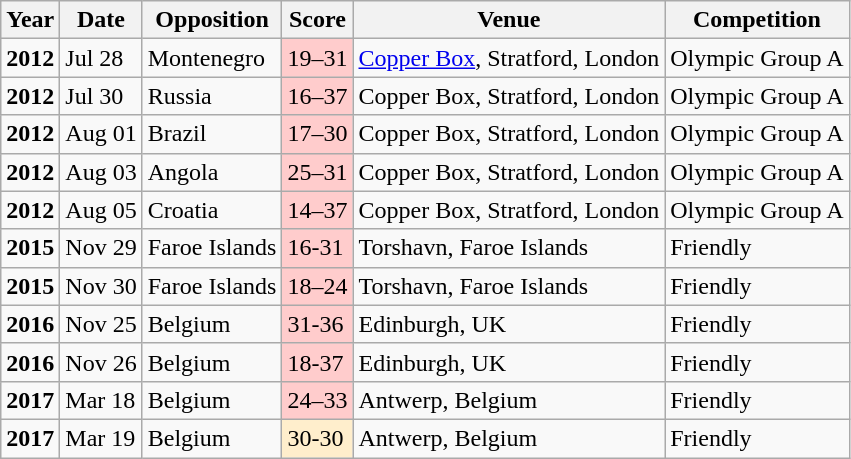<table class="wikitable">
<tr>
<th>Year</th>
<th>Date</th>
<th>Opposition</th>
<th>Score</th>
<th>Venue</th>
<th>Competition</th>
</tr>
<tr>
<td><strong>2012</strong></td>
<td>Jul 28</td>
<td>Montenegro</td>
<td bgcolor="#ffcccc">19–31</td>
<td><a href='#'>Copper Box</a>, Stratford, London</td>
<td>Olympic Group A</td>
</tr>
<tr>
<td><strong>2012</strong></td>
<td>Jul 30</td>
<td>Russia</td>
<td bgcolor="#ffcccc">16–37</td>
<td>Copper Box, Stratford, London</td>
<td>Olympic Group A</td>
</tr>
<tr>
<td><strong>2012</strong></td>
<td>Aug 01</td>
<td>Brazil</td>
<td bgcolor="#ffcccc">17–30</td>
<td>Copper Box, Stratford, London</td>
<td>Olympic Group A</td>
</tr>
<tr>
<td><strong>2012</strong></td>
<td>Aug 03</td>
<td>Angola</td>
<td bgcolor="#ffcccc">25–31</td>
<td>Copper Box, Stratford, London</td>
<td>Olympic Group A</td>
</tr>
<tr>
<td><strong>2012</strong></td>
<td>Aug 05</td>
<td>Croatia</td>
<td bgcolor="#ffcccc">14–37</td>
<td>Copper Box, Stratford, London</td>
<td>Olympic Group A</td>
</tr>
<tr>
<td><strong>2015</strong></td>
<td>Nov 29</td>
<td>Faroe Islands</td>
<td bgcolor="#ffcccc">16-31</td>
<td>Torshavn, Faroe Islands</td>
<td>Friendly</td>
</tr>
<tr>
<td><strong>2015</strong></td>
<td>Nov 30</td>
<td>Faroe Islands</td>
<td bgcolor="#ffcccc">18–24</td>
<td>Torshavn, Faroe Islands</td>
<td>Friendly</td>
</tr>
<tr>
<td><strong>2016</strong></td>
<td>Nov 25</td>
<td>Belgium</td>
<td bgcolor="#ffcccc">31-36</td>
<td>Edinburgh, UK</td>
<td>Friendly</td>
</tr>
<tr>
<td><strong>2016</strong></td>
<td>Nov 26</td>
<td>Belgium</td>
<td bgcolor="#ffcccc">18-37</td>
<td>Edinburgh, UK</td>
<td>Friendly</td>
</tr>
<tr>
<td><strong>2017</strong></td>
<td>Mar 18</td>
<td>Belgium</td>
<td bgcolor="#ffcccc">24–33</td>
<td>Antwerp, Belgium</td>
<td>Friendly</td>
</tr>
<tr>
<td><strong>2017</strong></td>
<td>Mar 19</td>
<td>Belgium</td>
<td bgcolor="#FfEecC">30-30</td>
<td>Antwerp, Belgium</td>
<td>Friendly</td>
</tr>
</table>
